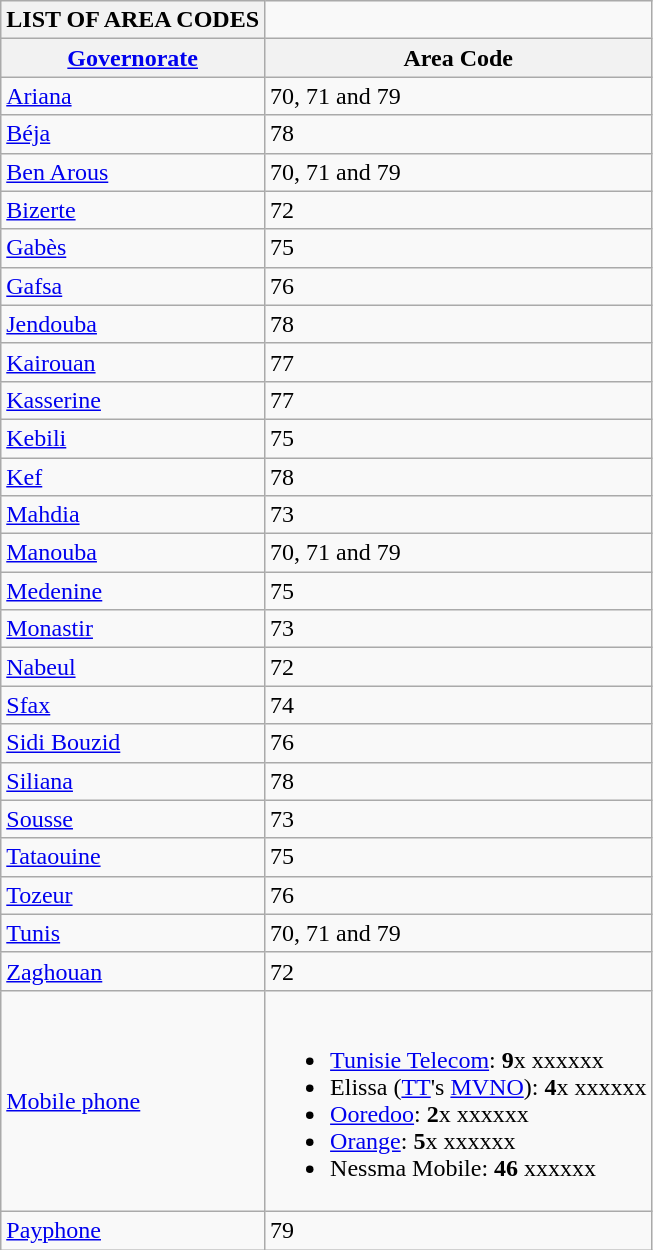<table class="wikitable">
<tr>
<th cols="2">LIST OF AREA CODES</th>
</tr>
<tr>
<th><a href='#'>Governorate</a></th>
<th>Area Code</th>
</tr>
<tr>
<td><a href='#'>Ariana</a></td>
<td>70, 71 and 79</td>
</tr>
<tr>
<td><a href='#'>Béja</a></td>
<td>78</td>
</tr>
<tr>
<td><a href='#'>Ben Arous</a></td>
<td>70, 71 and 79</td>
</tr>
<tr>
<td><a href='#'>Bizerte</a></td>
<td>72</td>
</tr>
<tr>
<td><a href='#'>Gabès</a></td>
<td>75</td>
</tr>
<tr>
<td><a href='#'>Gafsa</a></td>
<td>76</td>
</tr>
<tr>
<td><a href='#'>Jendouba</a></td>
<td>78</td>
</tr>
<tr>
<td><a href='#'>Kairouan</a></td>
<td>77</td>
</tr>
<tr>
<td><a href='#'>Kasserine</a></td>
<td>77</td>
</tr>
<tr>
<td><a href='#'>Kebili</a></td>
<td>75</td>
</tr>
<tr>
<td><a href='#'>Kef</a></td>
<td>78</td>
</tr>
<tr>
<td><a href='#'>Mahdia</a></td>
<td>73</td>
</tr>
<tr>
<td><a href='#'>Manouba</a></td>
<td>70, 71 and 79</td>
</tr>
<tr>
<td><a href='#'>Medenine</a></td>
<td>75</td>
</tr>
<tr>
<td><a href='#'>Monastir</a></td>
<td>73</td>
</tr>
<tr>
<td><a href='#'>Nabeul</a></td>
<td>72</td>
</tr>
<tr>
<td><a href='#'>Sfax</a></td>
<td>74</td>
</tr>
<tr>
<td><a href='#'>Sidi Bouzid</a></td>
<td>76</td>
</tr>
<tr>
<td><a href='#'>Siliana</a></td>
<td>78</td>
</tr>
<tr>
<td><a href='#'>Sousse</a></td>
<td>73</td>
</tr>
<tr>
<td><a href='#'>Tataouine</a></td>
<td>75</td>
</tr>
<tr>
<td><a href='#'>Tozeur</a></td>
<td>76</td>
</tr>
<tr>
<td><a href='#'>Tunis</a></td>
<td>70, 71 and 79</td>
</tr>
<tr>
<td><a href='#'>Zaghouan</a></td>
<td>72</td>
</tr>
<tr>
<td><a href='#'>Mobile phone</a></td>
<td><br><ul><li><a href='#'>Tunisie Telecom</a>: <strong>9</strong>x xxxxxx</li><li>Elissa (<a href='#'>TT</a>'s <a href='#'>MVNO</a>): <strong>4</strong>x xxxxxx</li><li><a href='#'>Ooredoo</a>: <strong>2</strong>x xxxxxx</li><li><a href='#'>Orange</a>: <strong>5</strong>x xxxxxx</li><li>Nessma Mobile: <strong>46</strong> xxxxxx</li></ul></td>
</tr>
<tr>
<td><a href='#'>Payphone</a></td>
<td>79</td>
</tr>
</table>
